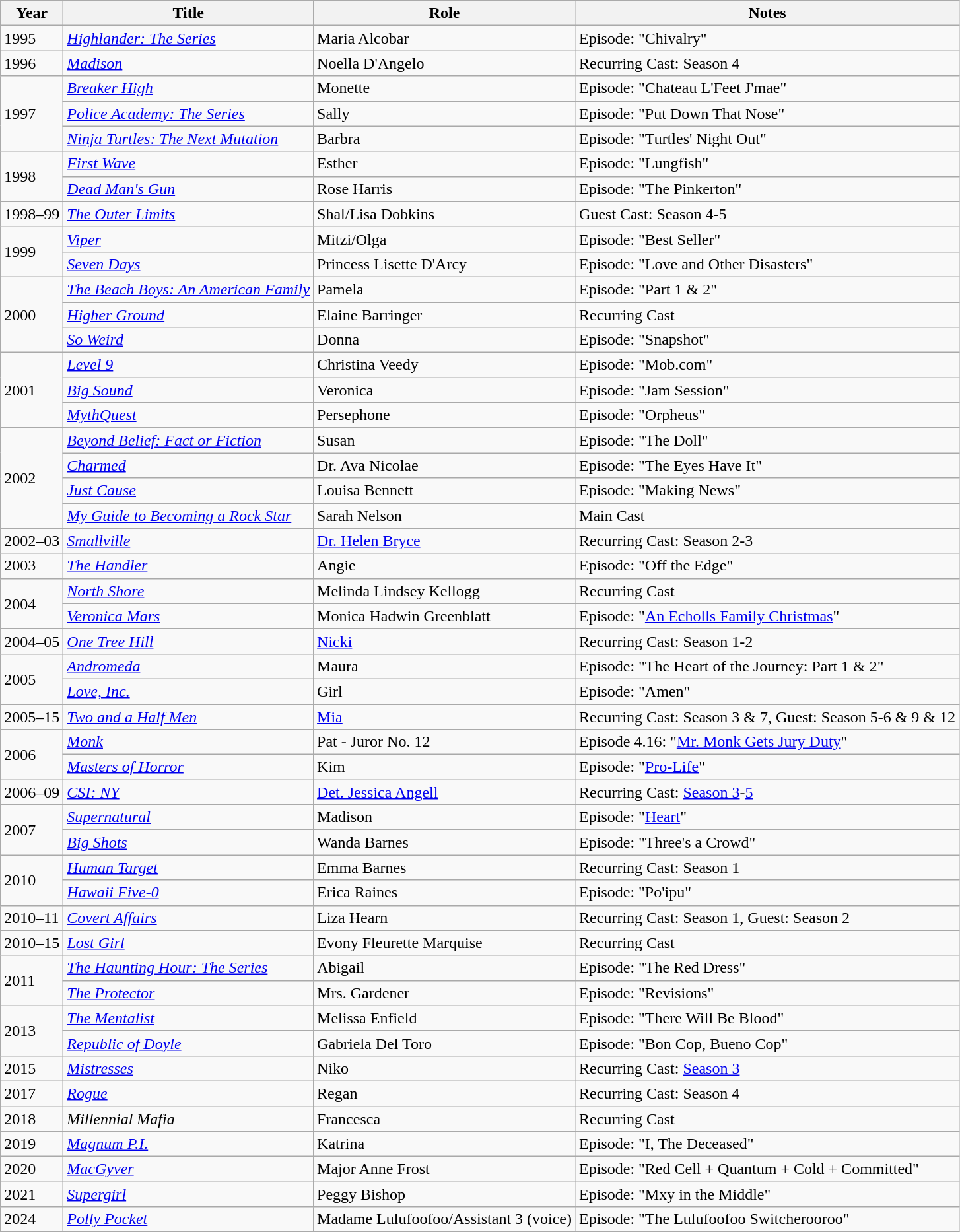<table class="wikitable sortable">
<tr>
<th>Year</th>
<th>Title</th>
<th>Role</th>
<th>Notes</th>
</tr>
<tr>
<td>1995</td>
<td><em><a href='#'>Highlander: The Series</a></em></td>
<td>Maria Alcobar</td>
<td>Episode: "Chivalry"</td>
</tr>
<tr>
<td>1996</td>
<td><em><a href='#'>Madison</a></em></td>
<td>Noella D'Angelo</td>
<td>Recurring Cast: Season 4</td>
</tr>
<tr>
<td rowspan=3>1997</td>
<td><em><a href='#'>Breaker High</a></em></td>
<td>Monette</td>
<td>Episode: "Chateau L'Feet J'mae"</td>
</tr>
<tr>
<td><em><a href='#'>Police Academy: The Series</a></em></td>
<td>Sally</td>
<td>Episode: "Put Down That Nose"</td>
</tr>
<tr>
<td><em><a href='#'>Ninja Turtles: The Next Mutation</a></em></td>
<td>Barbra</td>
<td>Episode: "Turtles' Night Out"</td>
</tr>
<tr>
<td rowspan=2>1998</td>
<td><em><a href='#'>First Wave</a></em></td>
<td>Esther</td>
<td>Episode: "Lungfish"</td>
</tr>
<tr>
<td><em><a href='#'>Dead Man's Gun</a></em></td>
<td>Rose Harris</td>
<td>Episode: "The Pinkerton"</td>
</tr>
<tr>
<td>1998–99</td>
<td data-sort-value="Outer Limits, The"><em><a href='#'>The Outer Limits</a></em></td>
<td>Shal/Lisa Dobkins</td>
<td>Guest Cast: Season 4-5</td>
</tr>
<tr>
<td rowspan=2>1999</td>
<td><em><a href='#'>Viper</a></em></td>
<td>Mitzi/Olga</td>
<td>Episode: "Best Seller"</td>
</tr>
<tr>
<td><em><a href='#'>Seven Days</a></em></td>
<td>Princess Lisette D'Arcy</td>
<td>Episode: "Love and Other Disasters"</td>
</tr>
<tr>
<td rowspan=3>2000</td>
<td data-sort-value="Beach Boys: An American Family, The"><em><a href='#'>The Beach Boys: An American Family</a></em></td>
<td>Pamela</td>
<td>Episode: "Part 1 & 2"</td>
</tr>
<tr>
<td><em><a href='#'>Higher Ground</a></em></td>
<td>Elaine Barringer</td>
<td>Recurring Cast</td>
</tr>
<tr>
<td><em><a href='#'>So Weird</a></em></td>
<td>Donna</td>
<td>Episode: "Snapshot"</td>
</tr>
<tr>
<td rowspan=3>2001</td>
<td><em><a href='#'>Level 9</a></em></td>
<td>Christina Veedy</td>
<td>Episode: "Mob.com"</td>
</tr>
<tr>
<td><em><a href='#'>Big Sound</a></em></td>
<td>Veronica</td>
<td>Episode: "Jam Session"</td>
</tr>
<tr>
<td><em><a href='#'>MythQuest</a></em></td>
<td>Persephone</td>
<td>Episode: "Orpheus"</td>
</tr>
<tr>
<td rowspan=4>2002</td>
<td><em><a href='#'>Beyond Belief: Fact or Fiction</a></em></td>
<td>Susan</td>
<td>Episode: "The Doll"</td>
</tr>
<tr>
<td><em><a href='#'>Charmed</a></em></td>
<td>Dr. Ava Nicolae</td>
<td>Episode: "The Eyes Have It"</td>
</tr>
<tr>
<td><em><a href='#'>Just Cause</a></em></td>
<td>Louisa Bennett</td>
<td>Episode: "Making News"</td>
</tr>
<tr>
<td><em><a href='#'>My Guide to Becoming a Rock Star</a></em></td>
<td>Sarah Nelson</td>
<td>Main Cast</td>
</tr>
<tr>
<td>2002–03</td>
<td><em><a href='#'>Smallville</a></em></td>
<td><a href='#'>Dr. Helen Bryce</a></td>
<td>Recurring Cast: Season 2-3</td>
</tr>
<tr>
<td>2003</td>
<td data-sort-value="Handler, The"><em><a href='#'>The Handler</a></em></td>
<td>Angie</td>
<td>Episode: "Off the Edge"</td>
</tr>
<tr>
<td rowspan=2>2004</td>
<td><em><a href='#'>North Shore</a></em></td>
<td>Melinda Lindsey Kellogg</td>
<td>Recurring Cast</td>
</tr>
<tr>
<td><em><a href='#'>Veronica Mars</a></em></td>
<td>Monica Hadwin Greenblatt</td>
<td>Episode: "<a href='#'>An Echolls Family Christmas</a>"</td>
</tr>
<tr>
<td>2004–05</td>
<td><em><a href='#'>One Tree Hill</a></em></td>
<td><a href='#'>Nicki</a></td>
<td>Recurring Cast: Season 1-2</td>
</tr>
<tr>
<td rowspan=2>2005</td>
<td><em><a href='#'>Andromeda</a></em></td>
<td>Maura</td>
<td>Episode: "The Heart of the Journey: Part 1 & 2"</td>
</tr>
<tr>
<td><em><a href='#'>Love, Inc.</a></em></td>
<td>Girl</td>
<td>Episode: "Amen"</td>
</tr>
<tr>
<td>2005–15</td>
<td><em><a href='#'>Two and a Half Men</a></em></td>
<td><a href='#'>Mia</a></td>
<td>Recurring Cast: Season 3 & 7, Guest: Season 5-6 & 9 & 12</td>
</tr>
<tr>
<td rowspan=2>2006</td>
<td><em><a href='#'>Monk</a></em></td>
<td>Pat - Juror No. 12</td>
<td>Episode 4.16: "<a href='#'>Mr. Monk Gets Jury Duty</a>"</td>
</tr>
<tr>
<td><em><a href='#'>Masters of Horror</a></em></td>
<td>Kim</td>
<td>Episode: "<a href='#'>Pro-Life</a>"</td>
</tr>
<tr>
<td>2006–09</td>
<td><em><a href='#'>CSI: NY</a></em></td>
<td><a href='#'>Det. Jessica Angell</a></td>
<td>Recurring Cast: <a href='#'>Season 3</a>-<a href='#'>5</a></td>
</tr>
<tr>
<td rowspan=2>2007</td>
<td><em><a href='#'>Supernatural</a></em></td>
<td>Madison</td>
<td>Episode: "<a href='#'>Heart</a>"</td>
</tr>
<tr>
<td><em><a href='#'>Big Shots</a></em></td>
<td>Wanda Barnes</td>
<td>Episode: "Three's a Crowd"</td>
</tr>
<tr>
<td rowspan=2>2010</td>
<td><em><a href='#'>Human Target</a></em></td>
<td>Emma Barnes</td>
<td>Recurring Cast: Season 1</td>
</tr>
<tr>
<td><em><a href='#'>Hawaii Five-0</a></em></td>
<td>Erica Raines</td>
<td>Episode: "Po'ipu"</td>
</tr>
<tr>
<td>2010–11</td>
<td><em><a href='#'>Covert Affairs</a></em></td>
<td>Liza Hearn</td>
<td>Recurring Cast: Season 1, Guest: Season 2</td>
</tr>
<tr>
<td>2010–15</td>
<td><em><a href='#'>Lost Girl</a></em></td>
<td>Evony Fleurette Marquise</td>
<td>Recurring Cast</td>
</tr>
<tr>
<td rowspan=2>2011</td>
<td data-sort-value="Haunting Hour: The Series, The"><em><a href='#'>The Haunting Hour: The Series</a></em></td>
<td>Abigail</td>
<td>Episode: "The Red Dress"</td>
</tr>
<tr>
<td data-sort-value="Protector, The"><em><a href='#'>The Protector</a></em></td>
<td>Mrs. Gardener</td>
<td>Episode: "Revisions"</td>
</tr>
<tr>
<td rowspan=2>2013</td>
<td data-sort-value="Mentalist, The"><em><a href='#'>The Mentalist</a></em></td>
<td>Melissa Enfield</td>
<td>Episode: "There Will Be Blood"</td>
</tr>
<tr>
<td><em><a href='#'>Republic of Doyle</a></em></td>
<td>Gabriela Del Toro</td>
<td>Episode: "Bon Cop, Bueno Cop"</td>
</tr>
<tr>
<td>2015</td>
<td><em><a href='#'>Mistresses</a></em></td>
<td>Niko</td>
<td>Recurring Cast: <a href='#'>Season 3</a></td>
</tr>
<tr>
<td>2017</td>
<td><em><a href='#'>Rogue</a></em></td>
<td>Regan</td>
<td>Recurring Cast: Season 4</td>
</tr>
<tr>
<td>2018</td>
<td><em>Millennial Mafia</em></td>
<td>Francesca</td>
<td>Recurring Cast</td>
</tr>
<tr>
<td>2019</td>
<td><em><a href='#'>Magnum P.I.</a></em></td>
<td>Katrina</td>
<td>Episode: "I, The Deceased"</td>
</tr>
<tr>
<td>2020</td>
<td><em><a href='#'>MacGyver</a></em></td>
<td>Major Anne Frost</td>
<td>Episode: "Red Cell + Quantum + Cold + Committed"</td>
</tr>
<tr>
<td>2021</td>
<td><em><a href='#'>Supergirl</a></em></td>
<td>Peggy Bishop</td>
<td>Episode: "Mxy in the Middle"</td>
</tr>
<tr>
<td>2024</td>
<td><em><a href='#'>Polly Pocket</a></em></td>
<td>Madame Lulufoofoo/Assistant 3 (voice)</td>
<td>Episode: "The Lulufoofoo Switcherooroo"</td>
</tr>
</table>
